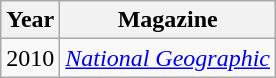<table class="wikitable">
<tr>
<th>Year</th>
<th>Magazine</th>
</tr>
<tr>
<td>2010</td>
<td><em><a href='#'>National Geographic</a></em></td>
</tr>
</table>
